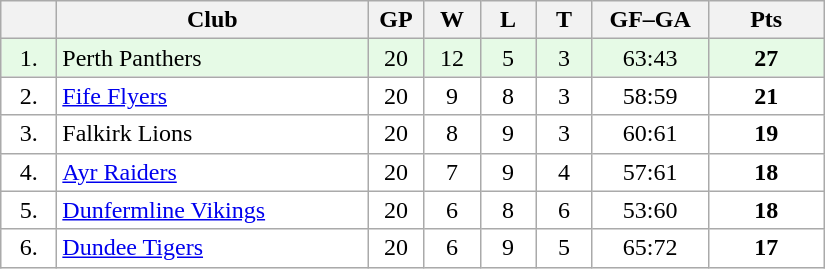<table class="wikitable">
<tr>
<th width="30"></th>
<th width="200">Club</th>
<th width="30">GP</th>
<th width="30">W</th>
<th width="30">L</th>
<th width="30">T</th>
<th width="70">GF–GA</th>
<th width="70">Pts</th>
</tr>
<tr bgcolor="#e6fae6" align="center">
<td>1.</td>
<td align="left">Perth Panthers</td>
<td>20</td>
<td>12</td>
<td>5</td>
<td>3</td>
<td>63:43</td>
<td><strong>27</strong></td>
</tr>
<tr bgcolor="#FFFFFF" align="center">
<td>2.</td>
<td align="left"><a href='#'>Fife Flyers</a></td>
<td>20</td>
<td>9</td>
<td>8</td>
<td>3</td>
<td>58:59</td>
<td><strong>21</strong></td>
</tr>
<tr bgcolor="#FFFFFF" align="center">
<td>3.</td>
<td align="left">Falkirk Lions</td>
<td>20</td>
<td>8</td>
<td>9</td>
<td>3</td>
<td>60:61</td>
<td><strong>19</strong></td>
</tr>
<tr bgcolor="#FFFFFF" align="center">
<td>4.</td>
<td align="left"><a href='#'>Ayr Raiders</a></td>
<td>20</td>
<td>7</td>
<td>9</td>
<td>4</td>
<td>57:61</td>
<td><strong>18</strong></td>
</tr>
<tr bgcolor="#FFFFFF" align="center">
<td>5.</td>
<td align="left"><a href='#'>Dunfermline Vikings</a></td>
<td>20</td>
<td>6</td>
<td>8</td>
<td>6</td>
<td>53:60</td>
<td><strong>18</strong></td>
</tr>
<tr bgcolor="#FFFFFF" align="center">
<td>6.</td>
<td align="left"><a href='#'>Dundee Tigers</a></td>
<td>20</td>
<td>6</td>
<td>9</td>
<td>5</td>
<td>65:72</td>
<td><strong>17</strong></td>
</tr>
</table>
